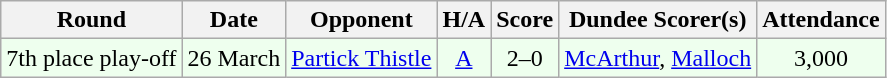<table class="wikitable" style="text-align:center">
<tr>
<th>Round</th>
<th>Date</th>
<th>Opponent</th>
<th>H/A</th>
<th>Score</th>
<th>Dundee Scorer(s)</th>
<th>Attendance</th>
</tr>
<tr bgcolor="#EEFFEE">
<td>7th place play-off</td>
<td align="left">26 March</td>
<td align="left"><a href='#'>Partick Thistle</a></td>
<td><a href='#'>A</a></td>
<td>2–0</td>
<td align="left"><a href='#'>McArthur</a>, <a href='#'>Malloch</a></td>
<td>3,000</td>
</tr>
</table>
